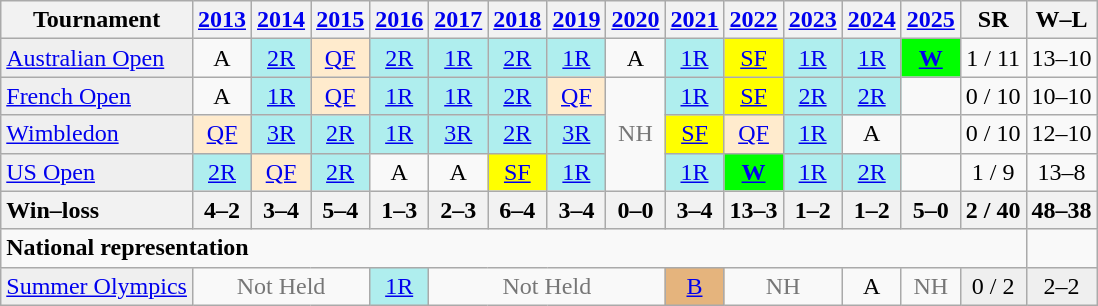<table class=wikitable style=text-align:center;>
<tr>
<th>Tournament</th>
<th><a href='#'>2013</a></th>
<th><a href='#'>2014</a></th>
<th><a href='#'>2015</a></th>
<th><a href='#'>2016</a></th>
<th><a href='#'>2017</a></th>
<th><a href='#'>2018</a></th>
<th><a href='#'>2019</a></th>
<th><a href='#'>2020</a></th>
<th><a href='#'>2021</a></th>
<th><a href='#'>2022</a></th>
<th><a href='#'>2023</a></th>
<th><a href='#'>2024</a></th>
<th><a href='#'>2025</a></th>
<th>SR</th>
<th>W–L</th>
</tr>
<tr>
<td style=background:#efefef;text-align:left><a href='#'>Australian Open</a></td>
<td>A</td>
<td style=background:#afeeee><a href='#'>2R</a></td>
<td style=background:#ffebcd><a href='#'>QF</a></td>
<td style=background:#afeeee><a href='#'>2R</a></td>
<td style=background:#afeeee><a href='#'>1R</a></td>
<td style=background:#afeeee><a href='#'>2R</a></td>
<td style=background:#afeeee><a href='#'>1R</a></td>
<td>A</td>
<td style=background:#afeeee><a href='#'>1R</a></td>
<td style=background:yellow><a href='#'>SF</a></td>
<td style=background:#afeeee><a href='#'>1R</a></td>
<td style=background:#afeeee><a href='#'>1R</a></td>
<td style=background:lime><strong><a href='#'>W</a></strong></td>
<td>1 / 11</td>
<td>13–10</td>
</tr>
<tr>
<td style=background:#efefef;text-align:left><a href='#'>French Open</a></td>
<td>A</td>
<td style=background:#afeeee><a href='#'>1R</a></td>
<td style=background:#ffebcd><a href='#'>QF</a></td>
<td style=background:#afeeee><a href='#'>1R</a></td>
<td style=background:#afeeee><a href='#'>1R</a></td>
<td style=background:#afeeee><a href='#'>2R</a></td>
<td style=background:#ffebcd><a href='#'>QF</a></td>
<td rowspan="3" style="color:#767676">NH</td>
<td style=background:#afeeee><a href='#'>1R</a></td>
<td bgcolor=yellow><a href='#'>SF</a></td>
<td bgcolor=afeeee><a href='#'>2R</a></td>
<td bgcolor=afeeee><a href='#'>2R</a></td>
<td></td>
<td>0 / 10</td>
<td>10–10</td>
</tr>
<tr>
<td style=background:#efefef;text-align:left><a href='#'>Wimbledon</a></td>
<td style=background:#ffebcd><a href='#'>QF</a></td>
<td style=background:#afeeee><a href='#'>3R</a></td>
<td style=background:#afeeee><a href='#'>2R</a></td>
<td style=background:#afeeee><a href='#'>1R</a></td>
<td style=background:#afeeee><a href='#'>3R</a></td>
<td style=background:#afeeee><a href='#'>2R</a></td>
<td style=background:#afeeee><a href='#'>3R</a></td>
<td style=background:yellow><a href='#'>SF</a></td>
<td style=background:#ffebcd><a href='#'>QF</a></td>
<td style=background:#afeeee><a href='#'>1R</a></td>
<td>A</td>
<td></td>
<td>0 / 10</td>
<td>12–10</td>
</tr>
<tr>
<td style=background:#efefef;text-align:left><a href='#'>US Open</a></td>
<td style=background:#afeeee><a href='#'>2R</a></td>
<td style=background:#ffebcd><a href='#'>QF</a></td>
<td style=background:#afeeee><a href='#'>2R</a></td>
<td>A</td>
<td>A</td>
<td style=background:yellow><a href='#'>SF</a></td>
<td style=background:#afeeee><a href='#'>1R</a></td>
<td style=background:#afeeee><a href='#'>1R</a></td>
<td style=background:lime><strong><a href='#'>W</a></strong></td>
<td style=background:#afeeee><a href='#'>1R</a></td>
<td style=background:#afeeee><a href='#'>2R</a></td>
<td></td>
<td>1 / 9</td>
<td>13–8</td>
</tr>
<tr>
<th style=text-align:left>Win–loss</th>
<th>4–2</th>
<th>3–4</th>
<th>5–4</th>
<th>1–3</th>
<th>2–3</th>
<th>6–4</th>
<th>3–4</th>
<th>0–0</th>
<th>3–4</th>
<th>13–3</th>
<th>1–2</th>
<th>1–2</th>
<th>5–0</th>
<th>2 / 40</th>
<th>48–38</th>
</tr>
<tr>
<td colspan="15" align="left"><strong>National representation</strong></td>
</tr>
<tr>
<td style=background:#efefef;text-align:left><a href='#'>Summer Olympics</a></td>
<td colspan=3 style=color:#767676>Not Held</td>
<td style=background:#afeeee><a href='#'>1R</a></td>
<td colspan=4 style=color:#767676>Not Held</td>
<td style=background:#E5B47D><a href='#'>B</a></td>
<td colspan="2" style="color:#767676">NH</td>
<td>A</td>
<td style="color:#767676">NH</td>
<td style="background:#efefef">0 / 2</td>
<td style=background:#efefef>2–2</td>
</tr>
</table>
